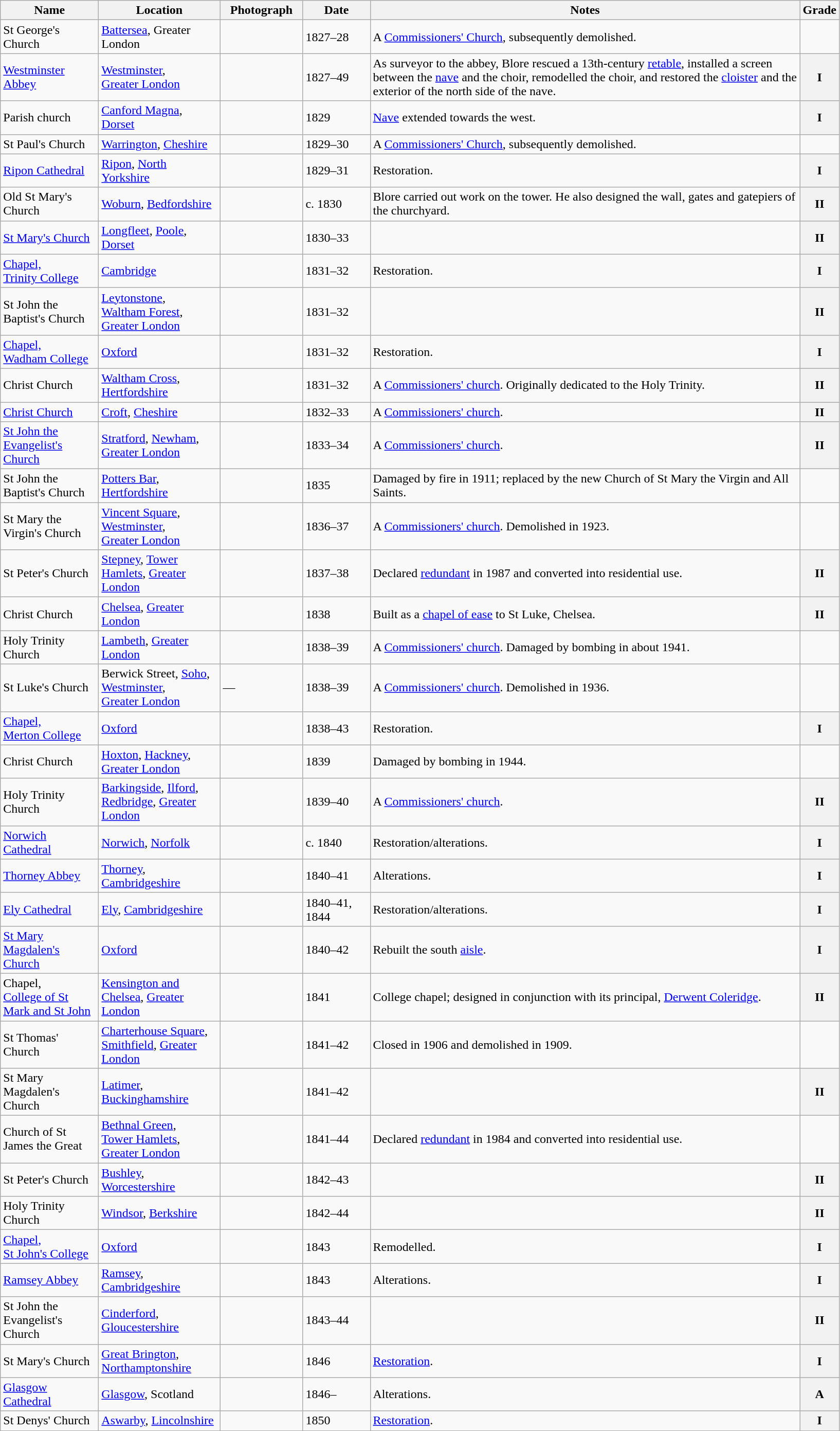<table class="wikitable sortable">
<tr>
<th style="width:120px">Name</th>
<th style="width:150px">Location</th>
<th style="width:100px" class="unsortable">Photograph</th>
<th style="width:80px">Date</th>
<th style="width:550px" class="unsortable">Notes</th>
<th style="width:24px">Grade</th>
</tr>
<tr>
<td>St George's Church</td>
<td><a href='#'>Battersea</a>, Greater London</td>
<td></td>
<td>1827–28</td>
<td>A <a href='#'>Commissioners' Church</a>, subsequently demolished.</td>
<td></td>
</tr>
<tr>
<td><a href='#'>Westminster Abbey</a></td>
<td><a href='#'>Westminster</a>,<br><a href='#'>Greater London</a><br><small></small></td>
<td></td>
<td>1827–49</td>
<td>As surveyor to the abbey, Blore rescued a 13th-century <a href='#'>retable</a>, installed a screen between the <a href='#'>nave</a> and the choir, remodelled the choir, and restored the <a href='#'>cloister</a> and the exterior of the north side of the nave.</td>
<th>I</th>
</tr>
<tr>
<td>Parish church</td>
<td><a href='#'>Canford Magna</a>, <a href='#'>Dorset</a><br><small></small></td>
<td></td>
<td>1829</td>
<td><a href='#'>Nave</a> extended towards the west.</td>
<th>I</th>
</tr>
<tr>
<td>St Paul's Church</td>
<td><a href='#'>Warrington</a>, <a href='#'>Cheshire</a></td>
<td></td>
<td>1829–30</td>
<td>A <a href='#'>Commissioners' Church</a>, subsequently demolished.</td>
<td></td>
</tr>
<tr>
<td><a href='#'>Ripon Cathedral</a></td>
<td><a href='#'>Ripon</a>, <a href='#'>North Yorkshire</a><br><small></small></td>
<td></td>
<td>1829–31</td>
<td>Restoration.</td>
<th>I</th>
</tr>
<tr>
<td>Old St Mary's Church</td>
<td><a href='#'>Woburn</a>, <a href='#'>Bedfordshire</a><br><small></small></td>
<td></td>
<td>c. 1830</td>
<td>Blore carried out work on the tower.  He also designed the wall, gates and gatepiers of the churchyard.</td>
<th>II</th>
</tr>
<tr>
<td><a href='#'>St Mary's Church</a></td>
<td><a href='#'>Longfleet</a>, <a href='#'>Poole</a>, <a href='#'>Dorset</a><br><small></small></td>
<td></td>
<td>1830–33</td>
<td></td>
<th>II</th>
</tr>
<tr>
<td><a href='#'>Chapel,<br>Trinity College</a></td>
<td><a href='#'>Cambridge</a><br><small></small></td>
<td></td>
<td>1831–32</td>
<td>Restoration.</td>
<th>I</th>
</tr>
<tr>
<td>St John the Baptist's Church</td>
<td><a href='#'>Leytonstone</a>,<br><a href='#'>Waltham Forest</a>,<br><a href='#'>Greater London</a><br><small></small></td>
<td></td>
<td>1831–32</td>
<td></td>
<th>II</th>
</tr>
<tr>
<td><a href='#'>Chapel,<br>Wadham College</a></td>
<td><a href='#'>Oxford</a><br><small></small></td>
<td></td>
<td>1831–32</td>
<td>Restoration.</td>
<th>I</th>
</tr>
<tr>
<td>Christ Church</td>
<td><a href='#'>Waltham Cross</a>, <a href='#'>Hertfordshire</a><br><small></small></td>
<td></td>
<td>1831–32</td>
<td>A <a href='#'>Commissioners' church</a>.  Originally dedicated to the Holy Trinity.</td>
<th>II</th>
</tr>
<tr>
<td><a href='#'>Christ Church</a></td>
<td><a href='#'>Croft</a>, <a href='#'>Cheshire</a><br><small></small></td>
<td></td>
<td>1832–33</td>
<td>A <a href='#'>Commissioners' church</a>.</td>
<th>II</th>
</tr>
<tr>
<td><a href='#'>St John the Evangelist's Church</a></td>
<td><a href='#'>Stratford</a>, <a href='#'>Newham</a>, <a href='#'>Greater London</a><br><small></small></td>
<td></td>
<td>1833–34</td>
<td>A <a href='#'>Commissioners' church</a>.</td>
<th>II</th>
</tr>
<tr>
<td>St John the Baptist's Church</td>
<td><a href='#'>Potters Bar</a>, <a href='#'>Hertfordshire</a><br><small></small></td>
<td></td>
<td>1835</td>
<td>Damaged by fire in 1911; replaced by the new Church of St Mary the Virgin and All Saints.</td>
<td></td>
</tr>
<tr>
<td>St Mary the Virgin's Church</td>
<td><a href='#'>Vincent Square</a>, <a href='#'>Westminster</a>,<br><a href='#'>Greater London</a><br><small></small></td>
<td></td>
<td>1836–37</td>
<td>A <a href='#'>Commissioners' church</a>.  Demolished in 1923.</td>
<td></td>
</tr>
<tr>
<td>St Peter's Church</td>
<td><a href='#'>Stepney</a>, <a href='#'>Tower Hamlets</a>, <a href='#'>Greater London</a><br><small></small></td>
<td></td>
<td>1837–38</td>
<td>Declared <a href='#'>redundant</a> in 1987 and converted into residential use.</td>
<th>II</th>
</tr>
<tr>
<td>Christ Church</td>
<td><a href='#'>Chelsea</a>, <a href='#'>Greater London</a><br><small></small></td>
<td></td>
<td>1838</td>
<td>Built as a <a href='#'>chapel of ease</a> to St Luke, Chelsea.</td>
<th>II</th>
</tr>
<tr>
<td>Holy Trinity Church</td>
<td><a href='#'>Lambeth</a>, <a href='#'>Greater London</a></td>
<td></td>
<td>1838–39</td>
<td>A <a href='#'>Commissioners' church</a>.  Damaged by bombing in about 1941.</td>
<td></td>
</tr>
<tr>
<td>St Luke's Church</td>
<td>Berwick Street, <a href='#'>Soho</a>, <a href='#'>Westminster</a>,<br><a href='#'>Greater London</a></td>
<td>—</td>
<td>1838–39</td>
<td>A <a href='#'>Commissioners' church</a>.  Demolished in 1936.</td>
<td></td>
</tr>
<tr>
<td><a href='#'>Chapel,<br>Merton College</a></td>
<td><a href='#'>Oxford</a><br><small></small></td>
<td></td>
<td>1838–43</td>
<td>Restoration.</td>
<th>I</th>
</tr>
<tr>
<td>Christ Church</td>
<td><a href='#'>Hoxton</a>, <a href='#'>Hackney</a>,<br><a href='#'>Greater London</a></td>
<td></td>
<td>1839</td>
<td>Damaged by bombing in 1944.</td>
<td></td>
</tr>
<tr>
<td>Holy Trinity Church</td>
<td><a href='#'>Barkingside</a>, <a href='#'>Ilford</a>, <a href='#'>Redbridge</a>, <a href='#'>Greater London</a><br><small></small></td>
<td></td>
<td>1839–40</td>
<td>A <a href='#'>Commissioners' church</a>.</td>
<th>II</th>
</tr>
<tr>
<td><a href='#'>Norwich Cathedral</a></td>
<td><a href='#'>Norwich</a>, <a href='#'>Norfolk</a><br><small></small></td>
<td></td>
<td>c. 1840</td>
<td>Restoration/alterations.</td>
<th>I</th>
</tr>
<tr>
<td><a href='#'>Thorney Abbey</a></td>
<td><a href='#'>Thorney</a>, <a href='#'>Cambridgeshire</a><br><small></small></td>
<td></td>
<td>1840–41</td>
<td>Alterations.</td>
<th>I</th>
</tr>
<tr>
<td><a href='#'>Ely Cathedral</a></td>
<td><a href='#'>Ely</a>, <a href='#'>Cambridgeshire</a><br><small></small></td>
<td></td>
<td>1840–41,<br>1844</td>
<td>Restoration/alterations.</td>
<th>I</th>
</tr>
<tr>
<td><a href='#'>St Mary Magdalen's Church</a></td>
<td><a href='#'>Oxford</a><br><small></small></td>
<td></td>
<td>1840–42</td>
<td>Rebuilt the south <a href='#'>aisle</a>.</td>
<th>I</th>
</tr>
<tr>
<td>Chapel,<br><a href='#'>College of St Mark and St John</a></td>
<td><a href='#'>Kensington and Chelsea</a>, <a href='#'>Greater London</a><br><small></small></td>
<td></td>
<td>1841</td>
<td>College chapel; designed in conjunction with its principal, <a href='#'>Derwent Coleridge</a>.</td>
<th>II</th>
</tr>
<tr>
<td>St Thomas' Church</td>
<td><a href='#'>Charterhouse Square</a>, <a href='#'>Smithfield</a>, <a href='#'>Greater London</a></td>
<td></td>
<td>1841–42</td>
<td>Closed in 1906 and demolished in 1909.</td>
<td></td>
</tr>
<tr>
<td>St Mary Magdalen's Church</td>
<td><a href='#'>Latimer</a>, <a href='#'>Buckinghamshire</a><br><small></small></td>
<td></td>
<td>1841–42</td>
<td></td>
<th>II</th>
</tr>
<tr>
<td>Church of St James the Great</td>
<td><a href='#'>Bethnal Green</a>,<br><a href='#'>Tower Hamlets</a>,<br><a href='#'>Greater London</a><br><small></small></td>
<td></td>
<td>1841–44</td>
<td>Declared <a href='#'>redundant</a> in 1984 and converted into residential use.</td>
<td></td>
</tr>
<tr>
<td>St Peter's Church</td>
<td><a href='#'>Bushley</a>, <a href='#'>Worcestershire</a><br><small></small></td>
<td></td>
<td>1842–43</td>
<td></td>
<th>II</th>
</tr>
<tr>
<td>Holy Trinity Church</td>
<td><a href='#'>Windsor</a>, <a href='#'>Berkshire</a><br><small></small></td>
<td></td>
<td>1842–44</td>
<td></td>
<th>II</th>
</tr>
<tr>
<td><a href='#'>Chapel,<br>St John's College</a></td>
<td><a href='#'>Oxford</a><br><small></small></td>
<td></td>
<td>1843</td>
<td>Remodelled.</td>
<th>I</th>
</tr>
<tr>
<td><a href='#'>Ramsey Abbey</a></td>
<td><a href='#'>Ramsey</a>, <a href='#'>Cambridgeshire</a><br><small></small></td>
<td></td>
<td>1843</td>
<td>Alterations.</td>
<th>I</th>
</tr>
<tr>
<td>St John the Evangelist's Church</td>
<td><a href='#'>Cinderford</a>, <a href='#'>Gloucestershire</a><br><small></small></td>
<td></td>
<td>1843–44</td>
<td></td>
<th>II</th>
</tr>
<tr>
<td>St Mary's Church</td>
<td><a href='#'>Great Brington</a>, <a href='#'>Northamptonshire</a><br><small></small></td>
<td></td>
<td>1846</td>
<td><a href='#'>Restoration</a>.</td>
<th>I</th>
</tr>
<tr>
<td><a href='#'>Glasgow Cathedral</a></td>
<td><a href='#'>Glasgow</a>, Scotland<br><small></small></td>
<td></td>
<td>1846–</td>
<td>Alterations.</td>
<th>A</th>
</tr>
<tr>
<td>St Denys' Church</td>
<td><a href='#'>Aswarby</a>, <a href='#'>Lincolnshire</a><br><small></small></td>
<td></td>
<td>1850</td>
<td><a href='#'>Restoration</a>.</td>
<th>I</th>
</tr>
<tr>
</tr>
</table>
